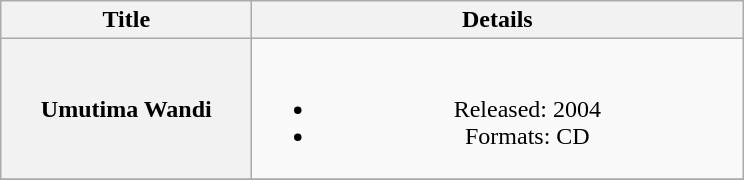<table class="wikitable sortable plainrowheaders" style="text-align:center">
<tr>
<th scope="col" style="width:10em">Title</th>
<th scope="col" style="width:20em">Details</th>
</tr>
<tr>
<th>Umutima Wandi</th>
<td><br><ul><li>Released: 2004</li><li>Formats: CD</li></ul></td>
</tr>
<tr>
</tr>
</table>
